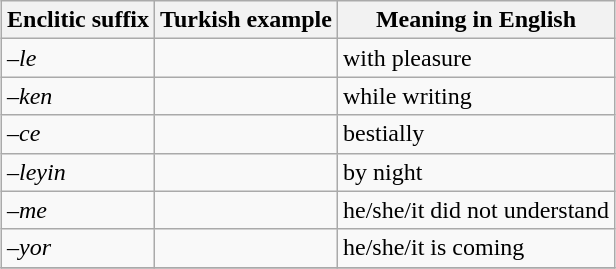<table class="wikitable" style="margin: auto;">
<tr>
<th scope="col">Enclitic suffix</th>
<th scope="col">Turkish example</th>
<th scope="col">Meaning in English</th>
</tr>
<tr>
<td><em>–le</em></td>
<td><em></em></td>
<td>with pleasure</td>
</tr>
<tr>
<td><em>–ken</em></td>
<td><em></em></td>
<td>while writing</td>
</tr>
<tr>
<td><em>–ce</em></td>
<td><em></em></td>
<td>bestially</td>
</tr>
<tr>
<td><em>–leyin</em></td>
<td><em></em></td>
<td>by night</td>
</tr>
<tr>
<td><em>–me</em></td>
<td><em></em></td>
<td>he/she/it did not understand</td>
</tr>
<tr>
<td><em>–yor</em></td>
<td><em></em></td>
<td>he/she/it is coming</td>
</tr>
<tr>
</tr>
</table>
